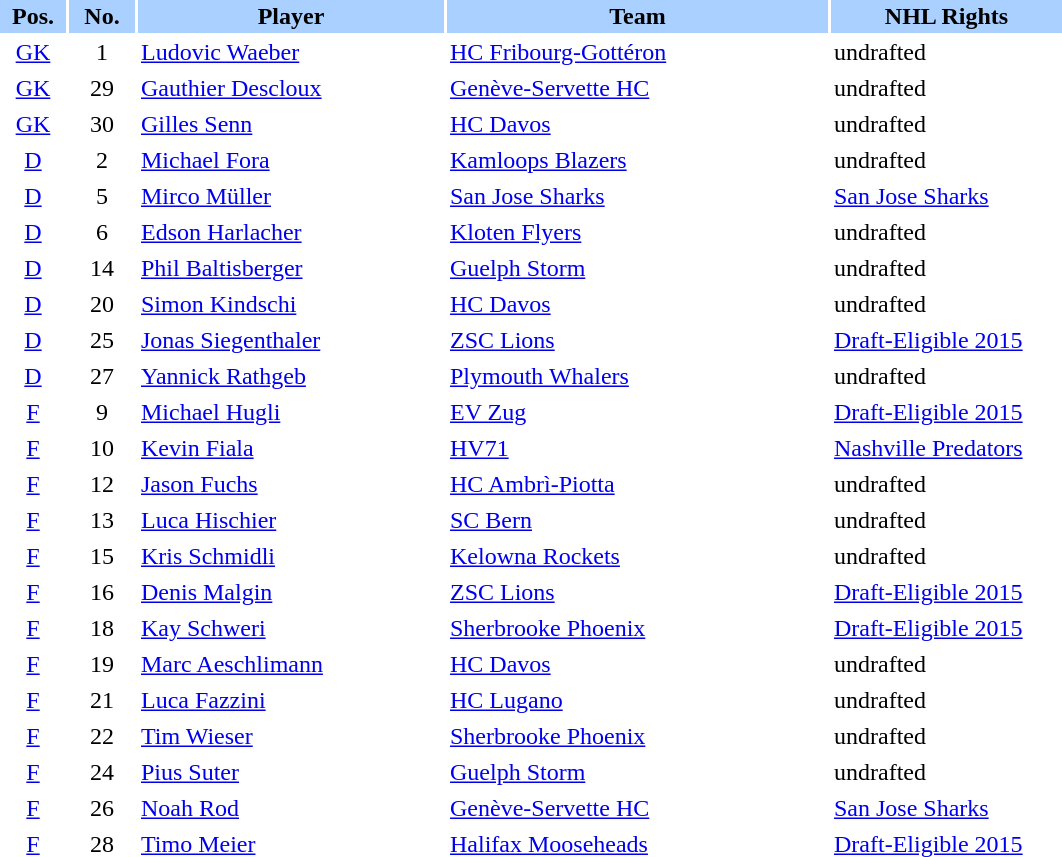<table border="0" cellspacing="2" cellpadding="2">
<tr bgcolor=AAD0FF>
<th width=40>Pos.</th>
<th width=40>No.</th>
<th width=200>Player</th>
<th width=250>Team</th>
<th width=150>NHL Rights</th>
</tr>
<tr>
<td style="text-align:center;"><a href='#'>GK</a></td>
<td style="text-align:center;">1</td>
<td><a href='#'>Ludovic Waeber</a></td>
<td> <a href='#'>HC Fribourg-Gottéron</a></td>
<td>undrafted</td>
</tr>
<tr>
<td style="text-align:center;"><a href='#'>GK</a></td>
<td style="text-align:center;">29</td>
<td><a href='#'>Gauthier Descloux</a></td>
<td> <a href='#'>Genève-Servette HC</a></td>
<td>undrafted</td>
</tr>
<tr>
<td style="text-align:center;"><a href='#'>GK</a></td>
<td style="text-align:center;">30</td>
<td><a href='#'>Gilles Senn</a></td>
<td> <a href='#'>HC Davos</a></td>
<td>undrafted</td>
</tr>
<tr>
<td style="text-align:center;"><a href='#'>D</a></td>
<td style="text-align:center;">2</td>
<td><a href='#'>Michael Fora</a></td>
<td> <a href='#'>Kamloops Blazers</a></td>
<td>undrafted</td>
</tr>
<tr>
<td style="text-align:center;"><a href='#'>D</a></td>
<td style="text-align:center;">5</td>
<td><a href='#'>Mirco Müller</a></td>
<td> <a href='#'>San Jose Sharks</a></td>
<td><a href='#'>San Jose Sharks</a></td>
</tr>
<tr>
<td style="text-align:center;"><a href='#'>D</a></td>
<td style="text-align:center;">6</td>
<td><a href='#'>Edson Harlacher</a></td>
<td> <a href='#'>Kloten Flyers</a></td>
<td>undrafted</td>
</tr>
<tr>
<td style="text-align:center;"><a href='#'>D</a></td>
<td style="text-align:center;">14</td>
<td><a href='#'>Phil Baltisberger</a></td>
<td> <a href='#'>Guelph Storm</a></td>
<td>undrafted</td>
</tr>
<tr>
<td style="text-align:center;"><a href='#'>D</a></td>
<td style="text-align:center;">20</td>
<td><a href='#'>Simon Kindschi</a></td>
<td> <a href='#'>HC Davos</a></td>
<td>undrafted</td>
</tr>
<tr>
<td style="text-align:center;"><a href='#'>D</a></td>
<td style="text-align:center;">25</td>
<td><a href='#'>Jonas Siegenthaler</a></td>
<td> <a href='#'>ZSC Lions</a></td>
<td><a href='#'>Draft-Eligible 2015</a></td>
</tr>
<tr>
<td style="text-align:center;"><a href='#'>D</a></td>
<td style="text-align:center;">27</td>
<td><a href='#'>Yannick Rathgeb</a></td>
<td> <a href='#'>Plymouth Whalers</a></td>
<td>undrafted</td>
</tr>
<tr>
<td style="text-align:center;"><a href='#'>F</a></td>
<td style="text-align:center;">9</td>
<td><a href='#'>Michael Hugli</a></td>
<td> <a href='#'>EV Zug</a></td>
<td><a href='#'>Draft-Eligible 2015</a></td>
</tr>
<tr>
<td style="text-align:center;"><a href='#'>F</a></td>
<td style="text-align:center;">10</td>
<td><a href='#'>Kevin Fiala</a></td>
<td> <a href='#'>HV71</a></td>
<td><a href='#'>Nashville Predators</a></td>
</tr>
<tr>
<td style="text-align:center;"><a href='#'>F</a></td>
<td style="text-align:center;">12</td>
<td><a href='#'>Jason Fuchs</a></td>
<td> <a href='#'>HC Ambrì-Piotta</a></td>
<td>undrafted</td>
</tr>
<tr>
<td style="text-align:center;"><a href='#'>F</a></td>
<td style="text-align:center;">13</td>
<td><a href='#'>Luca Hischier</a></td>
<td> <a href='#'>SC Bern</a></td>
<td>undrafted</td>
</tr>
<tr>
<td style="text-align:center;"><a href='#'>F</a></td>
<td style="text-align:center;">15</td>
<td><a href='#'>Kris Schmidli</a></td>
<td> <a href='#'>Kelowna Rockets</a></td>
<td>undrafted</td>
</tr>
<tr>
<td style="text-align:center;"><a href='#'>F</a></td>
<td style="text-align:center;">16</td>
<td><a href='#'>Denis Malgin</a></td>
<td> <a href='#'>ZSC Lions</a></td>
<td><a href='#'>Draft-Eligible 2015</a></td>
</tr>
<tr>
<td style="text-align:center;"><a href='#'>F</a></td>
<td style="text-align:center;">18</td>
<td><a href='#'>Kay Schweri</a></td>
<td> <a href='#'>Sherbrooke Phoenix</a></td>
<td><a href='#'>Draft-Eligible 2015</a></td>
</tr>
<tr>
<td style="text-align:center;"><a href='#'>F</a></td>
<td style="text-align:center;">19</td>
<td><a href='#'>Marc Aeschlimann</a></td>
<td> <a href='#'>HC Davos</a></td>
<td>undrafted</td>
</tr>
<tr>
<td style="text-align:center;"><a href='#'>F</a></td>
<td style="text-align:center;">21</td>
<td><a href='#'>Luca Fazzini</a></td>
<td> <a href='#'>HC Lugano</a></td>
<td>undrafted</td>
<td></td>
</tr>
<tr>
<td style="text-align:center;"><a href='#'>F</a></td>
<td style="text-align:center;">22</td>
<td><a href='#'>Tim Wieser</a></td>
<td> <a href='#'>Sherbrooke Phoenix</a></td>
<td>undrafted</td>
</tr>
<tr>
<td style="text-align:center;"><a href='#'>F</a></td>
<td style="text-align:center;">24</td>
<td><a href='#'>Pius Suter</a></td>
<td> <a href='#'>Guelph Storm</a></td>
<td>undrafted</td>
<td></td>
</tr>
<tr>
<td style="text-align:center;"><a href='#'>F</a></td>
<td style="text-align:center;">26</td>
<td><a href='#'>Noah Rod</a></td>
<td> <a href='#'>Genève-Servette HC</a></td>
<td><a href='#'>San Jose Sharks</a></td>
<td></td>
</tr>
<tr>
<td style="text-align:center;"><a href='#'>F</a></td>
<td style="text-align:center;">28</td>
<td><a href='#'>Timo Meier</a></td>
<td> <a href='#'>Halifax Mooseheads</a></td>
<td><a href='#'>Draft-Eligible 2015</a></td>
</tr>
</table>
